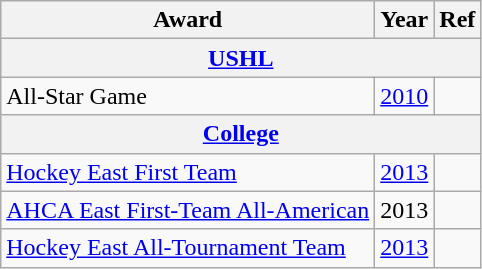<table class="wikitable">
<tr>
<th>Award</th>
<th>Year</th>
<th>Ref</th>
</tr>
<tr>
<th colspan="3"><a href='#'>USHL</a></th>
</tr>
<tr>
<td>All-Star Game</td>
<td><a href='#'>2010</a></td>
<td></td>
</tr>
<tr>
<th colspan="3"><a href='#'>College</a></th>
</tr>
<tr>
<td><a href='#'>Hockey East First Team</a></td>
<td><a href='#'>2013</a></td>
<td></td>
</tr>
<tr>
<td><a href='#'>AHCA East First-Team All-American</a></td>
<td>2013</td>
<td></td>
</tr>
<tr>
<td><a href='#'>Hockey East All-Tournament Team</a></td>
<td><a href='#'>2013</a></td>
<td></td>
</tr>
</table>
